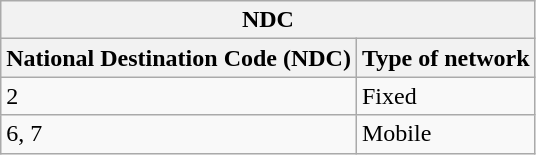<table class="wikitable" border=1>
<tr>
<th colspan="3">NDC</th>
</tr>
<tr>
<th>National Destination Code (NDC)</th>
<th>Type of network</th>
</tr>
<tr>
<td>2</td>
<td>Fixed</td>
</tr>
<tr>
<td>6, 7</td>
<td>Mobile</td>
</tr>
</table>
